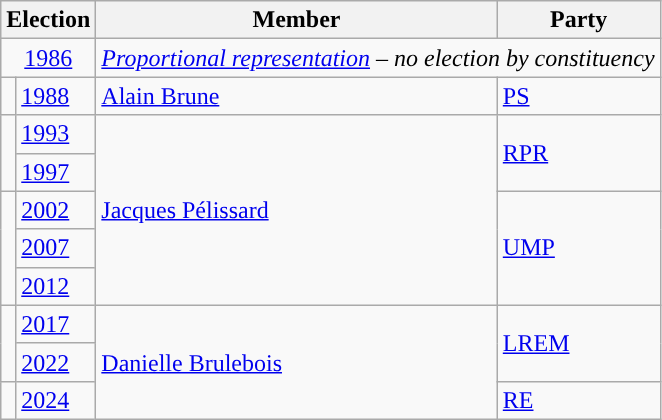<table class="wikitable">
<tr>
<th colspan="2">Election</th>
<th>Member</th>
<th>Party</th>
</tr>
<tr>
<td colspan="2" align="center"><a href='#'>1986</a></td>
<td colspan="2"><em><a href='#'>Proportional representation</a> – no election by constituency</em></td>
</tr>
<tr>
<td style="color:inherit;background-color: "></td>
<td><a href='#'>1988</a></td>
<td><a href='#'>Alain Brune</a></td>
<td><a href='#'>PS</a></td>
</tr>
<tr>
<td rowspan="2" style="color:inherit;background-color: "></td>
<td><a href='#'>1993</a></td>
<td rowspan="5"><a href='#'>Jacques Pélissard</a></td>
<td rowspan="2"><a href='#'>RPR</a></td>
</tr>
<tr>
<td><a href='#'>1997</a></td>
</tr>
<tr>
<td rowspan="3" style="color:inherit;background-color: "></td>
<td><a href='#'>2002</a></td>
<td rowspan="3"><a href='#'>UMP</a></td>
</tr>
<tr>
<td><a href='#'>2007</a></td>
</tr>
<tr>
<td><a href='#'>2012</a></td>
</tr>
<tr>
<td rowspan="2" style="color:inherit;background-color: "></td>
<td><a href='#'>2017</a></td>
<td rowspan="3"><a href='#'>Danielle Brulebois</a></td>
<td rowspan="2"><a href='#'>LREM</a></td>
</tr>
<tr>
<td><a href='#'>2022</a></td>
</tr>
<tr>
<td style="color:inherit;background-color: "></td>
<td><a href='#'>2024</a></td>
<td><a href='#'>RE</a></td>
</tr>
</table>
